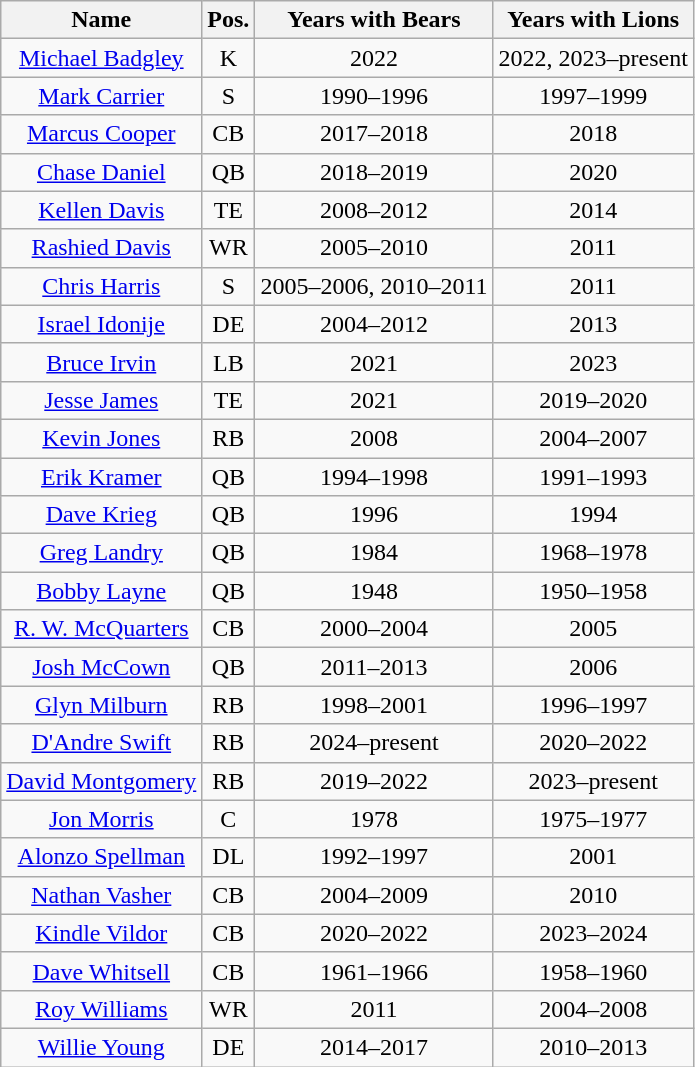<table class="wikitable" style="text-align:center">
<tr>
<th>Name</th>
<th>Pos.</th>
<th>Years with Bears</th>
<th>Years with Lions</th>
</tr>
<tr>
<td><a href='#'>Michael Badgley</a></td>
<td>K</td>
<td>2022</td>
<td>2022, 2023–present</td>
</tr>
<tr>
<td><a href='#'>Mark Carrier</a></td>
<td>S</td>
<td>1990–1996</td>
<td>1997–1999</td>
</tr>
<tr>
<td><a href='#'>Marcus Cooper</a></td>
<td>CB</td>
<td>2017–2018</td>
<td>2018</td>
</tr>
<tr>
<td><a href='#'>Chase Daniel</a></td>
<td>QB</td>
<td>2018–2019</td>
<td>2020</td>
</tr>
<tr>
<td><a href='#'>Kellen Davis</a></td>
<td>TE</td>
<td>2008–2012</td>
<td>2014</td>
</tr>
<tr>
<td><a href='#'>Rashied Davis</a></td>
<td>WR</td>
<td>2005–2010</td>
<td>2011</td>
</tr>
<tr>
<td><a href='#'>Chris Harris</a></td>
<td>S</td>
<td>2005–2006, 2010–2011</td>
<td>2011</td>
</tr>
<tr>
<td><a href='#'>Israel Idonije</a></td>
<td>DE</td>
<td>2004–2012</td>
<td>2013</td>
</tr>
<tr>
<td><a href='#'>Bruce Irvin</a></td>
<td>LB</td>
<td>2021</td>
<td>2023</td>
</tr>
<tr>
<td><a href='#'>Jesse James</a></td>
<td>TE</td>
<td>2021</td>
<td>2019–2020</td>
</tr>
<tr>
<td><a href='#'>Kevin Jones</a></td>
<td>RB</td>
<td>2008</td>
<td>2004–2007</td>
</tr>
<tr>
<td><a href='#'>Erik Kramer</a></td>
<td>QB</td>
<td>1994–1998</td>
<td>1991–1993</td>
</tr>
<tr>
<td><a href='#'>Dave Krieg</a></td>
<td>QB</td>
<td>1996</td>
<td>1994</td>
</tr>
<tr>
<td><a href='#'>Greg Landry</a></td>
<td>QB</td>
<td>1984</td>
<td>1968–1978</td>
</tr>
<tr>
<td><a href='#'>Bobby Layne</a></td>
<td>QB</td>
<td>1948</td>
<td>1950–1958</td>
</tr>
<tr>
<td><a href='#'>R. W. McQuarters</a></td>
<td>CB</td>
<td>2000–2004</td>
<td>2005</td>
</tr>
<tr>
<td><a href='#'>Josh McCown</a></td>
<td>QB</td>
<td>2011–2013</td>
<td>2006</td>
</tr>
<tr>
<td><a href='#'>Glyn Milburn</a></td>
<td>RB</td>
<td>1998–2001</td>
<td>1996–1997</td>
</tr>
<tr>
<td><a href='#'>D'Andre Swift</a></td>
<td>RB</td>
<td>2024–present</td>
<td>2020–2022</td>
</tr>
<tr>
<td><a href='#'>David Montgomery</a></td>
<td>RB</td>
<td>2019–2022</td>
<td>2023–present</td>
</tr>
<tr>
<td><a href='#'>Jon Morris</a></td>
<td>C</td>
<td>1978</td>
<td>1975–1977</td>
</tr>
<tr>
<td><a href='#'>Alonzo Spellman</a></td>
<td>DL</td>
<td>1992–1997</td>
<td>2001</td>
</tr>
<tr>
<td><a href='#'>Nathan Vasher</a></td>
<td>CB</td>
<td>2004–2009</td>
<td>2010</td>
</tr>
<tr>
<td><a href='#'>Kindle Vildor</a></td>
<td>CB</td>
<td>2020–2022</td>
<td>2023–2024</td>
</tr>
<tr>
<td><a href='#'>Dave Whitsell</a></td>
<td>CB</td>
<td>1961–1966</td>
<td>1958–1960</td>
</tr>
<tr>
<td><a href='#'>Roy Williams</a></td>
<td>WR</td>
<td>2011</td>
<td>2004–2008</td>
</tr>
<tr>
<td><a href='#'>Willie Young</a></td>
<td>DE</td>
<td>2014–2017</td>
<td>2010–2013</td>
</tr>
</table>
